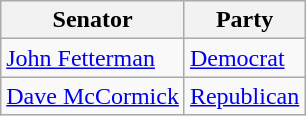<table class="wikitable">
<tr>
<th>Senator</th>
<th>Party</th>
</tr>
<tr>
<td><a href='#'>John Fetterman</a></td>
<td><a href='#'>Democrat</a></td>
</tr>
<tr>
<td><a href='#'>Dave McCormick</a></td>
<td><a href='#'>Republican</a></td>
</tr>
</table>
